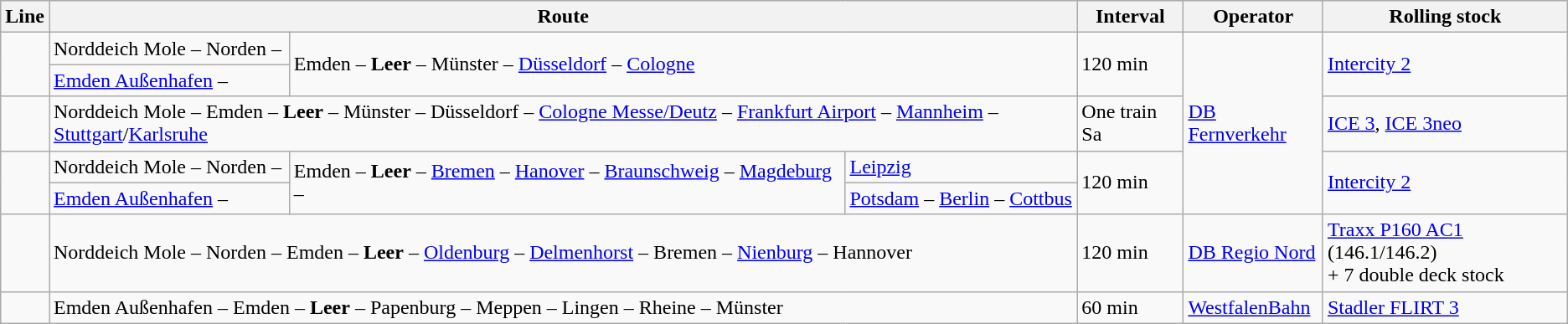<table class="wikitable">
<tr>
<th>Line</th>
<th colspan="3">Route</th>
<th>Interval</th>
<th>Operator</th>
<th>Rolling stock</th>
</tr>
<tr>
<td rowspan="2"></td>
<td>Norddeich Mole – Norden –</td>
<td colspan="2" rowspan="2">Emden – <strong>Leer</strong> – Münster – <a href='#'>Düsseldorf</a> – <a href='#'>Cologne</a></td>
<td rowspan="2">120 min</td>
<td rowspan="5"><a href='#'>DB Fernverkehr</a></td>
<td rowspan="2"><a href='#'>Intercity 2</a></td>
</tr>
<tr>
<td><a href='#'>Emden Außenhafen</a> –</td>
</tr>
<tr>
<td></td>
<td colspan="3">Norddeich Mole – Emden – <strong>Leer</strong> – Münster – Düsseldorf – <a href='#'>Cologne Messe/Deutz</a> – <a href='#'>Frankfurt Airport</a> – <a href='#'>Mannheim</a> – <a href='#'>Stuttgart</a>/<a href='#'>Karlsruhe</a></td>
<td>One train Sa</td>
<td><a href='#'>ICE 3</a>, <a href='#'>ICE 3neo</a></td>
</tr>
<tr>
<td rowspan="2"></td>
<td>Norddeich Mole – Norden –</td>
<td rowspan="2">Emden – <strong>Leer</strong> – <a href='#'>Bremen</a> – <a href='#'>Hanover</a> – <a href='#'>Braunschweig</a> – <a href='#'>Magdeburg</a> –</td>
<td><a href='#'>Leipzig</a></td>
<td rowspan="2">120 min</td>
<td rowspan="2"><a href='#'>Intercity 2</a></td>
</tr>
<tr>
<td><a href='#'>Emden Außenhafen</a> –</td>
<td><a href='#'>Potsdam</a> – <a href='#'>Berlin</a> – <a href='#'>Cottbus</a></td>
</tr>
<tr>
<td></td>
<td colspan="3">Norddeich Mole – Norden  – Emden – <strong>Leer</strong> – <a href='#'>Oldenburg</a> – <a href='#'>Delmenhorst</a> – Bremen – <a href='#'>Nienburg</a> – Hannover</td>
<td>120 min</td>
<td><a href='#'>DB Regio Nord</a></td>
<td><a href='#'>Traxx P160 AC1</a> (146.1/146.2)<br>+ 7 double deck stock</td>
</tr>
<tr>
<td></td>
<td colspan="3">Emden Außenhafen – Emden – <strong>Leer</strong> – Papenburg – Meppen – Lingen – Rheine – Münster</td>
<td>60 min</td>
<td><a href='#'>WestfalenBahn</a></td>
<td><a href='#'>Stadler FLIRT 3</a></td>
</tr>
</table>
